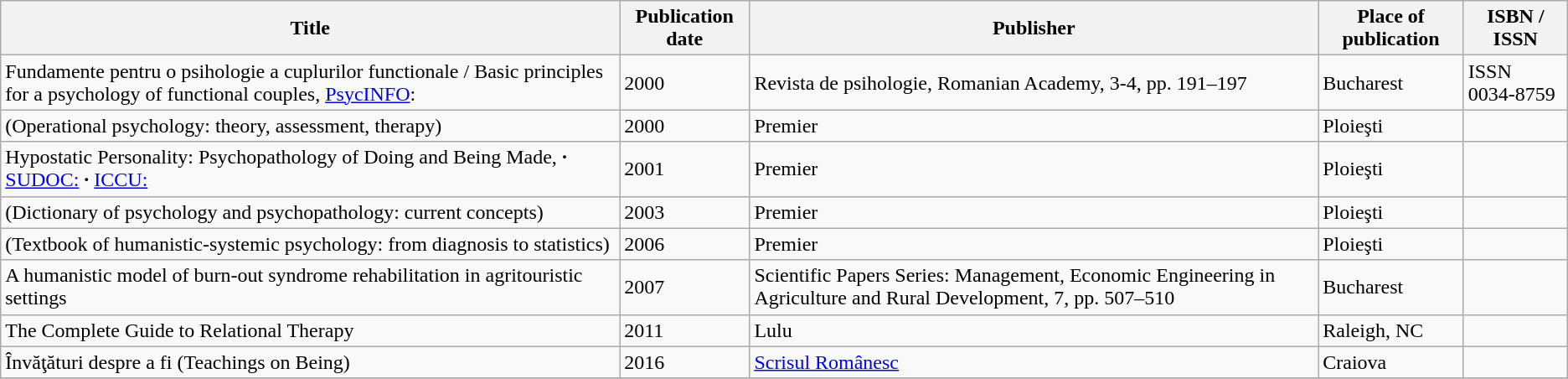<table class="wikitable sortable">
<tr>
<th>Title</th>
<th>Publication date</th>
<th>Publisher</th>
<th>Place of publication</th>
<th>ISBN / ISSN</th>
</tr>
<tr bgcolor=>
<td>Fundamente pentru o psihologie a cuplurilor functionale / Basic principles for a psychology of functional couples, <a href='#'>PsycINFO</a>: </td>
<td>2000</td>
<td>Revista de psihologie, Romanian Academy, 3-4, pp. 191–197</td>
<td>Bucharest </td>
<td>ISSN 0034-8759</td>
</tr>
<tr bgcolor=>
<td> (Operational psychology: theory, assessment, therapy)</td>
<td>2000</td>
<td>Premier</td>
<td>Ploieşti </td>
<td></td>
</tr>
<tr bgcolor=>
<td>Hypostatic Personality: Psychopathology of Doing and Being Made,  <strong>·</strong> <a href='#'>SUDOC:</a>  <strong>·</strong> <a href='#'>ICCU:</a> </td>
<td>2001</td>
<td>Premier</td>
<td>Ploieşti </td>
<td></td>
</tr>
<tr bgcolor=>
<td> (Dictionary of psychology and psychopathology: current concepts)</td>
<td>2003</td>
<td>Premier</td>
<td>Ploieşti </td>
<td></td>
</tr>
<tr bgcolor=>
<td> (Textbook of humanistic-systemic psychology: from diagnosis to statistics)</td>
<td>2006</td>
<td>Premier</td>
<td>Ploieşti </td>
<td></td>
</tr>
<tr bgcolor=>
<td>A humanistic model of burn-out syndrome rehabilitation in agritouristic settings</td>
<td>2007</td>
<td>Scientific Papers Series: Management, Economic Engineering in Agriculture and Rural Development, 7, pp. 507–510</td>
<td>Bucharest </td>
<td></td>
</tr>
<tr bgcolor=>
<td>The Complete Guide to Relational Therapy</td>
<td>2011</td>
<td>Lulu</td>
<td>Raleigh, NC </td>
<td></td>
</tr>
<tr bgcolor=>
<td>Învăţături despre a fi (Teachings on Being)</td>
<td>2016</td>
<td><a href='#'>Scrisul Românesc</a></td>
<td>Craiova </td>
<td></td>
</tr>
<tr bgcolor=>
</tr>
</table>
